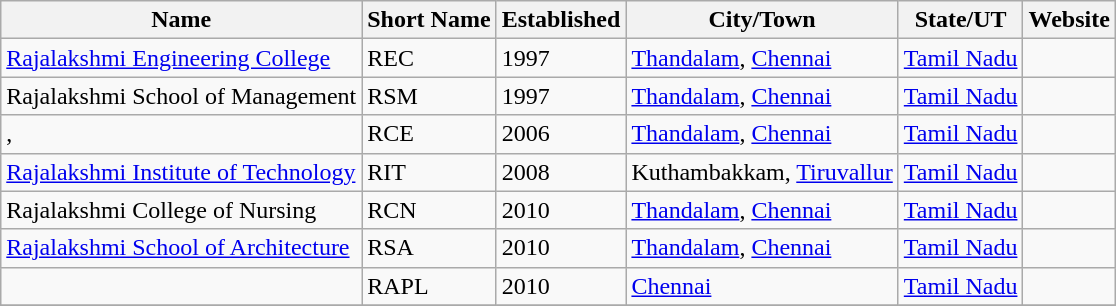<table class="wikitable sortable">
<tr>
<th>Name</th>
<th>Short Name</th>
<th>Established</th>
<th>City/Town</th>
<th>State/UT</th>
<th>Website</th>
</tr>
<tr>
<td><a href='#'>Rajalakshmi Engineering College</a></td>
<td>REC</td>
<td>1997</td>
<td><a href='#'>Thandalam</a>, <a href='#'>Chennai</a></td>
<td><a href='#'>Tamil Nadu</a></td>
<td></td>
</tr>
<tr>
<td>Rajalakshmi School of Management</td>
<td>RSM</td>
<td>1997</td>
<td><a href='#'>Thandalam</a>, <a href='#'>Chennai</a></td>
<td><a href='#'>Tamil Nadu</a></td>
<td></td>
</tr>
<tr>
<td> ,</td>
<td>RCE</td>
<td>2006</td>
<td><a href='#'>Thandalam</a>, <a href='#'>Chennai</a></td>
<td><a href='#'>Tamil Nadu</a></td>
<td></td>
</tr>
<tr>
<td><a href='#'>Rajalakshmi Institute of Technology</a></td>
<td>RIT</td>
<td>2008</td>
<td>Kuthambakkam, <a href='#'>Tiruvallur</a></td>
<td><a href='#'>Tamil Nadu</a></td>
<td></td>
</tr>
<tr>
<td>Rajalakshmi College of Nursing</td>
<td>RCN</td>
<td>2010</td>
<td><a href='#'>Thandalam</a>, <a href='#'>Chennai</a></td>
<td><a href='#'>Tamil Nadu</a></td>
<td></td>
</tr>
<tr>
<td><a href='#'>Rajalakshmi School of Architecture</a></td>
<td>RSA</td>
<td>2010</td>
<td><a href='#'>Thandalam</a>, <a href='#'>Chennai</a></td>
<td><a href='#'>Tamil Nadu</a></td>
<td></td>
</tr>
<tr>
<td> </td>
<td>RAPL</td>
<td>2010</td>
<td><a href='#'>Chennai</a></td>
<td><a href='#'>Tamil Nadu</a></td>
<td></td>
</tr>
<tr>
</tr>
</table>
